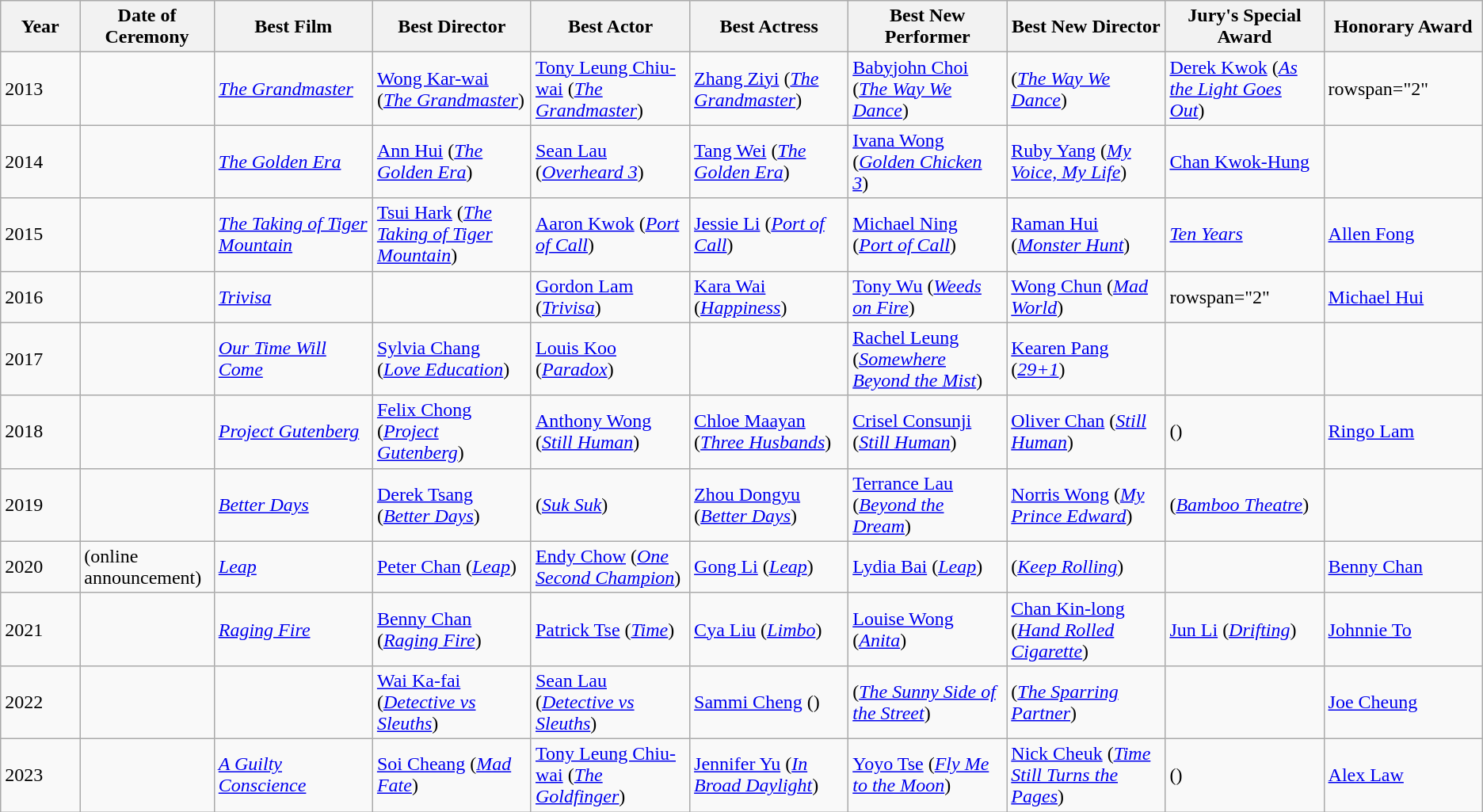<table class="wikitable">
<tr>
<th width=5%>Year</th>
<th width=8%>Date of Ceremony</th>
<th width=10%>Best Film</th>
<th width=10%>Best Director</th>
<th width=10%>Best Actor</th>
<th width=10%>Best Actress</th>
<th width=10%>Best New Performer</th>
<th width=10%>Best New Director</th>
<th width=10%>Jury's Special Award</th>
<th width=10%>Honorary Award</th>
</tr>
<tr>
<td>2013</td>
<td></td>
<td><em><a href='#'>The Grandmaster</a></em></td>
<td><a href='#'>Wong Kar-wai</a> (<em><a href='#'>The Grandmaster</a></em>)</td>
<td><a href='#'>Tony Leung Chiu-wai</a> (<em><a href='#'>The Grandmaster</a></em>)</td>
<td><a href='#'>Zhang Ziyi</a> (<em><a href='#'>The Grandmaster</a></em>)</td>
<td><a href='#'>Babyjohn Choi</a> (<em><a href='#'>The Way We Dance</a></em>)</td>
<td> (<em><a href='#'>The Way We Dance</a></em>)</td>
<td><a href='#'>Derek Kwok</a> (<em><a href='#'>As the Light Goes Out</a></em>)</td>
<td>rowspan="2"</td>
</tr>
<tr>
<td>2014</td>
<td></td>
<td><em><a href='#'>The Golden Era</a></em></td>
<td><a href='#'>Ann Hui</a> (<em><a href='#'>The Golden Era</a></em>)</td>
<td><a href='#'>Sean Lau</a> (<em><a href='#'>Overheard 3</a></em>)</td>
<td><a href='#'>Tang Wei</a> (<em><a href='#'>The Golden Era</a></em>)</td>
<td><a href='#'>Ivana Wong</a> (<em><a href='#'>Golden Chicken 3</a></em>)</td>
<td><a href='#'>Ruby Yang</a> (<em><a href='#'>My Voice, My Life</a></em>)</td>
<td><a href='#'>Chan Kwok-Hung</a></td>
</tr>
<tr>
<td>2015</td>
<td></td>
<td><em><a href='#'>The Taking of Tiger Mountain</a></em></td>
<td><a href='#'>Tsui Hark</a> (<em><a href='#'>The Taking of Tiger Mountain</a></em>)</td>
<td><a href='#'>Aaron Kwok</a> (<em><a href='#'>Port of Call</a></em>)</td>
<td><a href='#'>Jessie Li</a> (<em><a href='#'>Port of Call</a></em>)</td>
<td><a href='#'>Michael Ning</a> (<em><a href='#'>Port of Call</a></em>)</td>
<td><a href='#'>Raman Hui</a> (<em><a href='#'>Monster Hunt</a></em>)</td>
<td><em><a href='#'>Ten Years</a></em></td>
<td><a href='#'>Allen Fong</a></td>
</tr>
<tr>
<td>2016</td>
<td></td>
<td><em><a href='#'>Trivisa</a></em></td>
<td></td>
<td><a href='#'>Gordon Lam</a> (<em><a href='#'>Trivisa</a></em>)</td>
<td><a href='#'>Kara Wai</a> (<em><a href='#'>Happiness</a></em>)</td>
<td><a href='#'>Tony Wu</a> (<em><a href='#'>Weeds on Fire</a></em>)</td>
<td><a href='#'>Wong Chun</a> (<em><a href='#'>Mad World</a></em>)</td>
<td>rowspan="2"</td>
<td><a href='#'>Michael Hui</a></td>
</tr>
<tr>
<td>2017</td>
<td></td>
<td><em><a href='#'>Our Time Will Come</a></em></td>
<td><a href='#'>Sylvia Chang</a> (<em><a href='#'>Love Education</a></em>)</td>
<td><a href='#'>Louis Koo</a> (<em><a href='#'>Paradox</a></em>)</td>
<td></td>
<td><a href='#'>Rachel Leung</a> (<em><a href='#'>Somewhere Beyond the Mist</a></em>)</td>
<td><a href='#'>Kearen Pang</a> (<em><a href='#'>29+1</a></em>)</td>
<td></td>
</tr>
<tr>
<td>2018</td>
<td></td>
<td><em><a href='#'>Project Gutenberg</a></em></td>
<td><a href='#'>Felix Chong</a> (<em><a href='#'>Project Gutenberg</a></em>)</td>
<td><a href='#'>Anthony Wong</a> (<em><a href='#'>Still Human</a></em>)</td>
<td><a href='#'>Chloe Maayan</a> (<em><a href='#'>Three Husbands</a></em>)</td>
<td><a href='#'>Crisel Consunji</a> (<em><a href='#'>Still Human</a></em>)</td>
<td><a href='#'>Oliver Chan</a> (<em><a href='#'>Still Human</a></em>)</td>
<td> (<em></em>)</td>
<td><a href='#'>Ringo Lam</a></td>
</tr>
<tr>
<td>2019</td>
<td></td>
<td><em><a href='#'>Better Days</a></em></td>
<td><a href='#'>Derek Tsang</a> (<em><a href='#'>Better Days</a></em>)</td>
<td> (<em><a href='#'>Suk Suk</a></em>)</td>
<td><a href='#'>Zhou Dongyu</a> (<em><a href='#'>Better Days</a></em>)</td>
<td><a href='#'>Terrance Lau</a> (<em><a href='#'>Beyond the Dream</a></em>)</td>
<td><a href='#'>Norris Wong</a> (<em><a href='#'>My Prince Edward</a></em>)</td>
<td> (<em><a href='#'>Bamboo Theatre</a></em>)</td>
<td></td>
</tr>
<tr>
<td>2020</td>
<td> (online announcement)</td>
<td><em><a href='#'>Leap</a></em></td>
<td><a href='#'>Peter Chan</a> (<em><a href='#'>Leap</a></em>)</td>
<td><a href='#'>Endy Chow</a> (<em><a href='#'>One Second Champion</a></em>)</td>
<td><a href='#'>Gong Li</a> (<em><a href='#'>Leap</a></em>)</td>
<td><a href='#'>Lydia Bai</a> (<em><a href='#'>Leap</a></em>)</td>
<td> (<em><a href='#'>Keep Rolling</a></em>)</td>
<td></td>
<td><a href='#'>Benny Chan</a></td>
</tr>
<tr>
<td>2021</td>
<td></td>
<td><em><a href='#'>Raging Fire</a></em></td>
<td><a href='#'>Benny Chan</a> (<em><a href='#'>Raging Fire</a></em>)</td>
<td><a href='#'>Patrick Tse</a> (<em><a href='#'>Time</a></em>)</td>
<td><a href='#'>Cya Liu</a> (<em><a href='#'>Limbo</a></em>)</td>
<td><a href='#'>Louise Wong</a> (<em><a href='#'>Anita</a></em>)</td>
<td><a href='#'>Chan Kin-long</a> (<em><a href='#'>Hand Rolled Cigarette</a></em>)</td>
<td><a href='#'>Jun Li</a> (<em><a href='#'>Drifting</a></em>)</td>
<td><a href='#'>Johnnie To</a></td>
</tr>
<tr>
<td>2022</td>
<td></td>
<td><em></em></td>
<td><a href='#'>Wai Ka-fai</a> (<em><a href='#'>Detective vs Sleuths</a></em>)</td>
<td><a href='#'>Sean Lau</a> (<em><a href='#'>Detective vs Sleuths</a></em>)</td>
<td><a href='#'>Sammi Cheng</a> (<em></em>)</td>
<td> (<em><a href='#'>The Sunny Side of the Street</a></em>)</td>
<td> (<em><a href='#'>The Sparring Partner</a></em>)</td>
<td></td>
<td><a href='#'>Joe Cheung</a></td>
</tr>
<tr>
<td>2023</td>
<td></td>
<td><em><a href='#'>A Guilty Conscience</a></em></td>
<td><a href='#'>Soi Cheang</a> (<em><a href='#'>Mad Fate</a></em>)</td>
<td><a href='#'>Tony Leung Chiu-wai</a> (<em><a href='#'>The Goldfinger</a></em>)</td>
<td><a href='#'>Jennifer Yu</a> (<em><a href='#'>In Broad Daylight</a></em>)</td>
<td><a href='#'>Yoyo Tse</a> (<em><a href='#'>Fly Me to the Moon</a></em>)</td>
<td><a href='#'>Nick Cheuk</a> (<em><a href='#'>Time Still Turns the Pages</a></em>)</td>
<td> (<em></em>)</td>
<td><a href='#'>Alex Law</a></td>
</tr>
</table>
